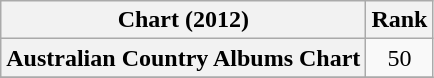<table class="wikitable sortable plainrowheaders" style="text-align:center">
<tr>
<th scope="col">Chart (2012)</th>
<th scope="col">Rank</th>
</tr>
<tr>
<th scope="row">Australian Country Albums Chart </th>
<td>50</td>
</tr>
<tr>
</tr>
</table>
